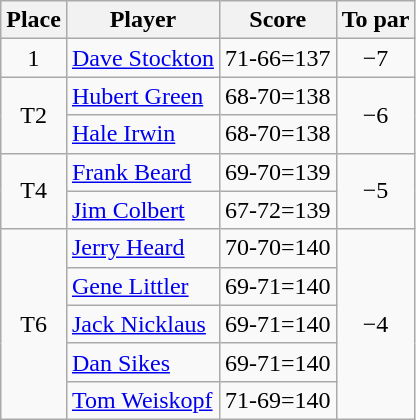<table class="wikitable">
<tr>
<th>Place</th>
<th>Player</th>
<th>Score</th>
<th>To par</th>
</tr>
<tr>
<td align="center">1</td>
<td> <a href='#'>Dave Stockton</a></td>
<td>71-66=137</td>
<td align="center">−7</td>
</tr>
<tr>
<td rowspan=2 align="center">T2</td>
<td> <a href='#'>Hubert Green</a></td>
<td>68-70=138</td>
<td rowspan=2 align="center">−6</td>
</tr>
<tr>
<td> <a href='#'>Hale Irwin</a></td>
<td>68-70=138</td>
</tr>
<tr>
<td rowspan=2 align="center">T4</td>
<td> <a href='#'>Frank Beard</a></td>
<td>69-70=139</td>
<td rowspan=2 align="center">−5</td>
</tr>
<tr>
<td> <a href='#'>Jim Colbert</a></td>
<td>67-72=139</td>
</tr>
<tr>
<td rowspan=5 align="center">T6</td>
<td> <a href='#'>Jerry Heard</a></td>
<td>70-70=140</td>
<td rowspan=5 align="center">−4</td>
</tr>
<tr>
<td> <a href='#'>Gene Littler</a></td>
<td>69-71=140</td>
</tr>
<tr>
<td> <a href='#'>Jack Nicklaus</a></td>
<td>69-71=140</td>
</tr>
<tr>
<td> <a href='#'>Dan Sikes</a></td>
<td>69-71=140</td>
</tr>
<tr>
<td> <a href='#'>Tom Weiskopf</a></td>
<td>71-69=140</td>
</tr>
</table>
